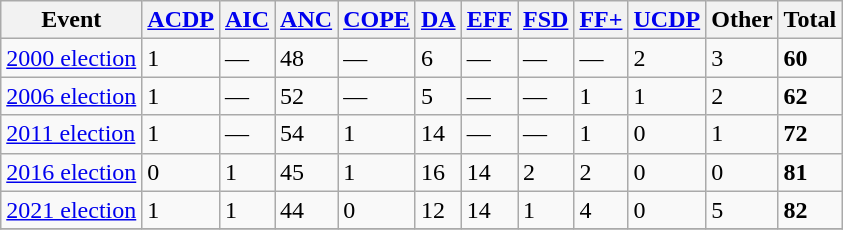<table class="wikitable">
<tr>
<th>Event</th>
<th><a href='#'>ACDP</a></th>
<th><a href='#'>AIC</a></th>
<th><a href='#'>ANC</a></th>
<th><a href='#'>COPE</a></th>
<th><a href='#'>DA</a></th>
<th><a href='#'>EFF</a></th>
<th><a href='#'>FSD</a></th>
<th><a href='#'>FF+</a></th>
<th><a href='#'>UCDP</a></th>
<th>Other</th>
<th>Total</th>
</tr>
<tr>
<td><a href='#'>2000 election</a></td>
<td>1</td>
<td>—</td>
<td>48</td>
<td>—</td>
<td>6</td>
<td>—</td>
<td>—</td>
<td>—</td>
<td>2</td>
<td>3</td>
<td><strong>60</strong></td>
</tr>
<tr>
<td><a href='#'>2006 election</a></td>
<td>1</td>
<td>—</td>
<td>52</td>
<td>—</td>
<td>5</td>
<td>—</td>
<td>—</td>
<td>1</td>
<td>1</td>
<td>2</td>
<td><strong>62</strong></td>
</tr>
<tr>
<td><a href='#'>2011 election</a></td>
<td>1</td>
<td>—</td>
<td>54</td>
<td>1</td>
<td>14</td>
<td>—</td>
<td>—</td>
<td>1</td>
<td>0</td>
<td>1</td>
<td><strong>72</strong></td>
</tr>
<tr>
<td><a href='#'>2016 election</a></td>
<td>0</td>
<td>1</td>
<td>45</td>
<td>1</td>
<td>16</td>
<td>14</td>
<td>2</td>
<td>2</td>
<td>0</td>
<td>0</td>
<td><strong>81</strong></td>
</tr>
<tr>
<td><a href='#'>2021 election</a></td>
<td>1</td>
<td>1</td>
<td>44</td>
<td>0</td>
<td>12</td>
<td>14</td>
<td>1</td>
<td>4</td>
<td>0</td>
<td>5</td>
<td><strong>82</strong></td>
</tr>
<tr>
</tr>
</table>
